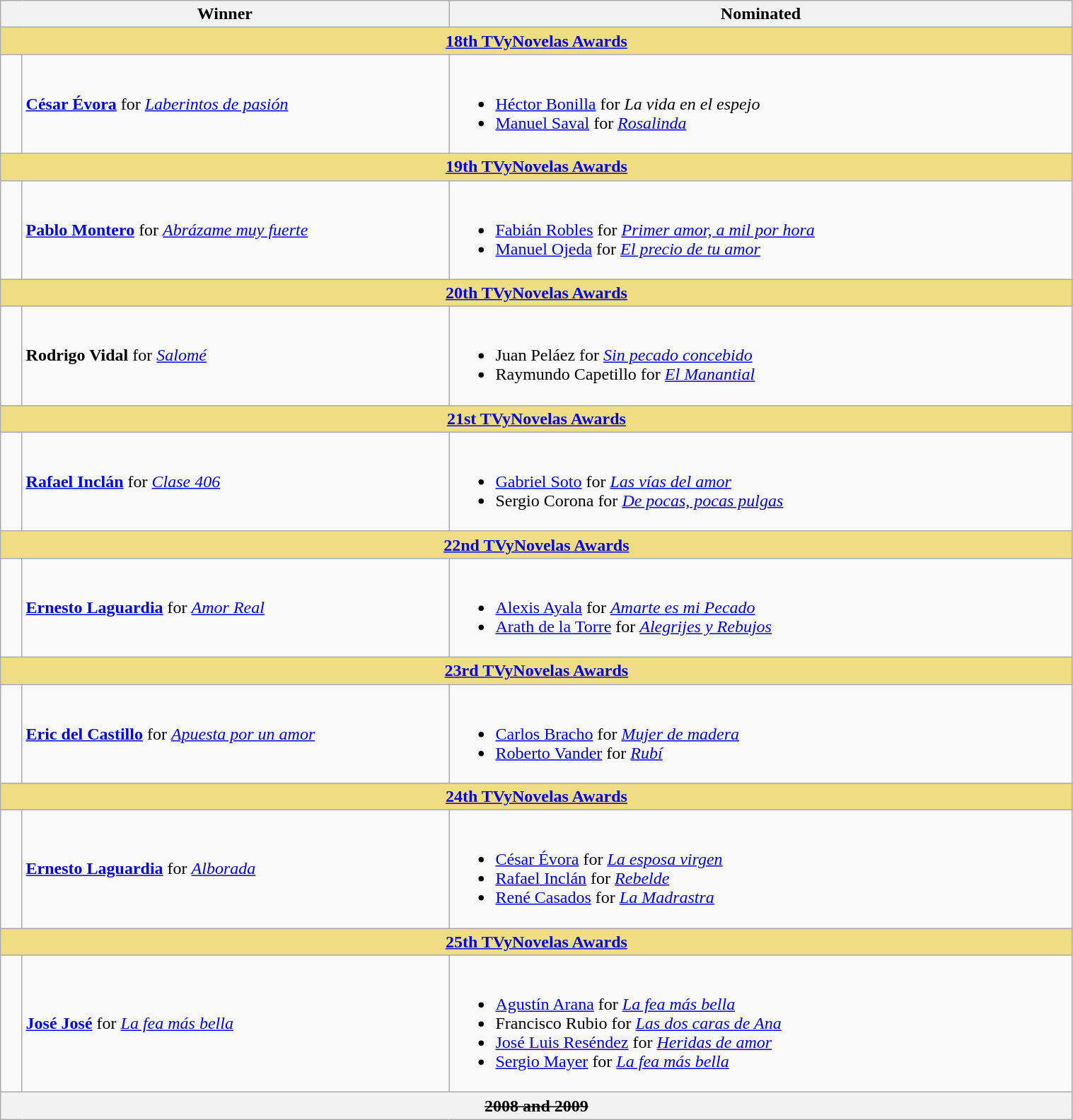<table class="wikitable" width=80%>
<tr align=center>
<th width="150px;" colspan=2; align="center">Winner</th>
<th width="580px;" align="center">Nominated</th>
</tr>
<tr>
<th colspan=9 style="background:#EEDD82;"  align="center"><strong><a href='#'>18th TVyNovelas Awards</a></strong></th>
</tr>
<tr>
<td width=2%></td>
<td><strong><a href='#'>César Évora</a></strong> for <em><a href='#'>Laberintos de pasión</a></em></td>
<td><br><ul><li><a href='#'>Héctor Bonilla</a> for <em>La vida en el espejo</em></li><li><a href='#'>Manuel Saval</a> for <em><a href='#'>Rosalinda</a></em></li></ul></td>
</tr>
<tr>
<th colspan=9 style="background:#EEDD82;"  align="center"><strong><a href='#'>19th TVyNovelas Awards</a></strong></th>
</tr>
<tr>
<td width=2%></td>
<td><strong><a href='#'>Pablo Montero</a></strong> for <em><a href='#'>Abrázame muy fuerte</a></em></td>
<td><br><ul><li><a href='#'>Fabián Robles</a> for <em><a href='#'>Primer amor, a mil por hora</a></em></li><li><a href='#'>Manuel Ojeda</a> for <em><a href='#'>El precio de tu amor</a></em></li></ul></td>
</tr>
<tr>
<th colspan=9 style="background:#EEDD82;"  align="center"><strong><a href='#'>20th TVyNovelas Awards</a></strong></th>
</tr>
<tr>
<td width=2%></td>
<td><strong>Rodrigo Vidal</strong> for <em><a href='#'> Salomé</a></em></td>
<td><br><ul><li>Juan Peláez for <em><a href='#'>Sin pecado concebido</a></em></li><li>Raymundo Capetillo for <em><a href='#'>El Manantial</a></em></li></ul></td>
</tr>
<tr>
<th colspan=9 style="background:#EEDD82;"  align="center"><strong><a href='#'>21st TVyNovelas Awards</a></strong></th>
</tr>
<tr>
<td width=2%></td>
<td><strong><a href='#'>Rafael Inclán</a></strong> for <em><a href='#'>Clase 406</a></em></td>
<td><br><ul><li><a href='#'>Gabriel Soto</a> for <em><a href='#'>Las vías del amor</a></em></li><li>Sergio Corona for <em><a href='#'>De pocas, pocas pulgas</a></em></li></ul></td>
</tr>
<tr>
<th colspan=9 style="background:#EEDD82;"  align="center"><strong><a href='#'>22nd TVyNovelas Awards</a></strong></th>
</tr>
<tr>
<td width=2%></td>
<td><strong><a href='#'>Ernesto Laguardia</a></strong> for <em><a href='#'>Amor Real</a></em></td>
<td><br><ul><li><a href='#'>Alexis Ayala</a> for <em><a href='#'>Amarte es mi Pecado</a></em></li><li><a href='#'>Arath de la Torre</a> for <em><a href='#'>Alegrijes y Rebujos</a></em></li></ul></td>
</tr>
<tr>
<th colspan=9 style="background:#EEDD82;"  align="center"><strong><a href='#'>23rd TVyNovelas Awards</a></strong></th>
</tr>
<tr>
<td width=2%></td>
<td><strong><a href='#'>Eric del Castillo</a></strong> for <em><a href='#'>Apuesta por un amor</a></em></td>
<td><br><ul><li><a href='#'>Carlos Bracho</a> for <em><a href='#'>Mujer de madera</a></em></li><li><a href='#'>Roberto Vander</a> for <em><a href='#'>Rubí</a></em></li></ul></td>
</tr>
<tr>
<th colspan=9 style="background:#EEDD82;"  align="center"><strong><a href='#'>24th TVyNovelas Awards</a></strong></th>
</tr>
<tr>
<td width=2%></td>
<td><strong><a href='#'>Ernesto Laguardia</a></strong> for <em><a href='#'>Alborada</a></em></td>
<td><br><ul><li><a href='#'>César Évora</a> for <em><a href='#'>La esposa virgen</a></em></li><li><a href='#'>Rafael Inclán</a> for <em><a href='#'>Rebelde</a></em></li><li><a href='#'>René Casados</a> for <em><a href='#'>La Madrastra</a></em></li></ul></td>
</tr>
<tr>
<th colspan=9 style="background:#EEDD82;"  align="center"><strong><a href='#'>25th TVyNovelas Awards</a></strong></th>
</tr>
<tr>
<td width=2%></td>
<td><strong><a href='#'>José José</a></strong> for <em><a href='#'>La fea más bella</a></em></td>
<td><br><ul><li><a href='#'>Agustín Arana</a> for <em><a href='#'>La fea más bella</a></em></li><li>Francisco Rubio for <em><a href='#'>Las dos caras de Ana</a></em></li><li><a href='#'>José Luis Reséndez</a> for <em><a href='#'>Heridas de amor</a></em></li><li><a href='#'>Sergio Mayer</a> for <em><a href='#'>La fea más bella</a></em></li></ul></td>
</tr>
<tr>
<th colspan=9 align="center"><s>2008 and 2009</s></th>
</tr>
</table>
